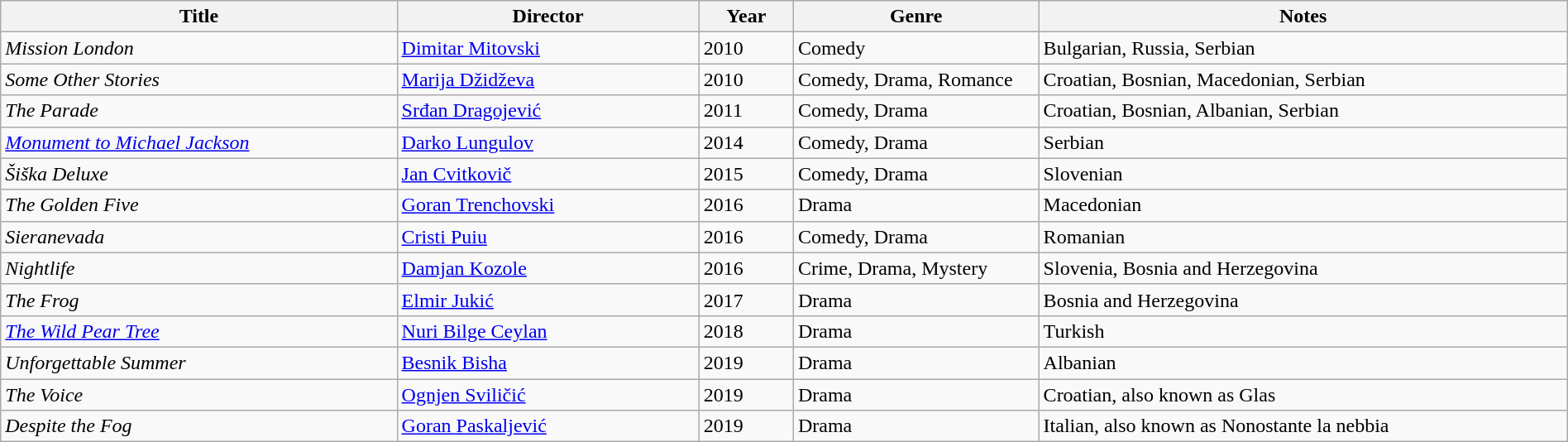<table class="wikitable" width= "100%">
<tr>
<th width=21%>Title</th>
<th width=16%>Director</th>
<th width=5%>Year</th>
<th width=13%>Genre</th>
<th width=28%>Notes</th>
</tr>
<tr>
<td><em> Mission London</em></td>
<td><a href='#'>Dimitar Mitovski</a></td>
<td>2010</td>
<td>Comedy</td>
<td>Bulgarian, Russia, Serbian</td>
</tr>
<tr>
<td><em> Some Other Stories</em></td>
<td><a href='#'>Marija Džidževa</a></td>
<td>2010</td>
<td>Comedy, Drama, Romance</td>
<td>Croatian, Bosnian, Macedonian, Serbian</td>
</tr>
<tr>
<td><em> The Parade</em></td>
<td><a href='#'>Srđan Dragojević</a></td>
<td>2011</td>
<td>Comedy, Drama</td>
<td>Croatian, Bosnian, Albanian, Serbian</td>
</tr>
<tr>
<td><em><a href='#'>Monument to Michael Jackson</a></em></td>
<td><a href='#'>Darko Lungulov</a></td>
<td>2014</td>
<td>Comedy, Drama</td>
<td>Serbian</td>
</tr>
<tr>
<td><em> Šiška Deluxe</em></td>
<td><a href='#'>Jan Cvitkovič</a></td>
<td>2015</td>
<td>Comedy, Drama</td>
<td>Slovenian</td>
</tr>
<tr>
<td><em> The Golden Five</em></td>
<td><a href='#'>Goran Trenchovski</a></td>
<td>2016</td>
<td>Drama</td>
<td>Macedonian</td>
</tr>
<tr>
<td><em> Sieranevada</em></td>
<td><a href='#'>Cristi Puiu</a></td>
<td>2016</td>
<td>Comedy, Drama</td>
<td>Romanian</td>
</tr>
<tr>
<td><em> Nightlife</em></td>
<td><a href='#'>Damjan Kozole</a></td>
<td>2016</td>
<td>Crime, Drama, Mystery</td>
<td>Slovenia, Bosnia and Herzegovina</td>
</tr>
<tr>
<td><em> The Frog</em></td>
<td><a href='#'>Elmir Jukić</a></td>
<td>2017</td>
<td>Drama</td>
<td>Bosnia and Herzegovina</td>
</tr>
<tr>
<td><em><a href='#'>The Wild Pear Tree</a></em></td>
<td><a href='#'>Nuri Bilge Ceylan</a></td>
<td>2018</td>
<td>Drama</td>
<td>Turkish</td>
</tr>
<tr>
<td><em>Unforgettable Summer</em></td>
<td><a href='#'>Besnik Bisha</a></td>
<td>2019</td>
<td>Drama</td>
<td>Albanian</td>
</tr>
<tr>
<td><em>The Voice</em></td>
<td><a href='#'>Ognjen Sviličić</a></td>
<td>2019</td>
<td>Drama</td>
<td>Croatian, also known as Glas</td>
</tr>
<tr>
<td><em>Despite the Fog</em></td>
<td><a href='#'>Goran Paskaljević</a></td>
<td>2019</td>
<td>Drama</td>
<td>Italian, also known as Nonostante la nebbia</td>
</tr>
</table>
